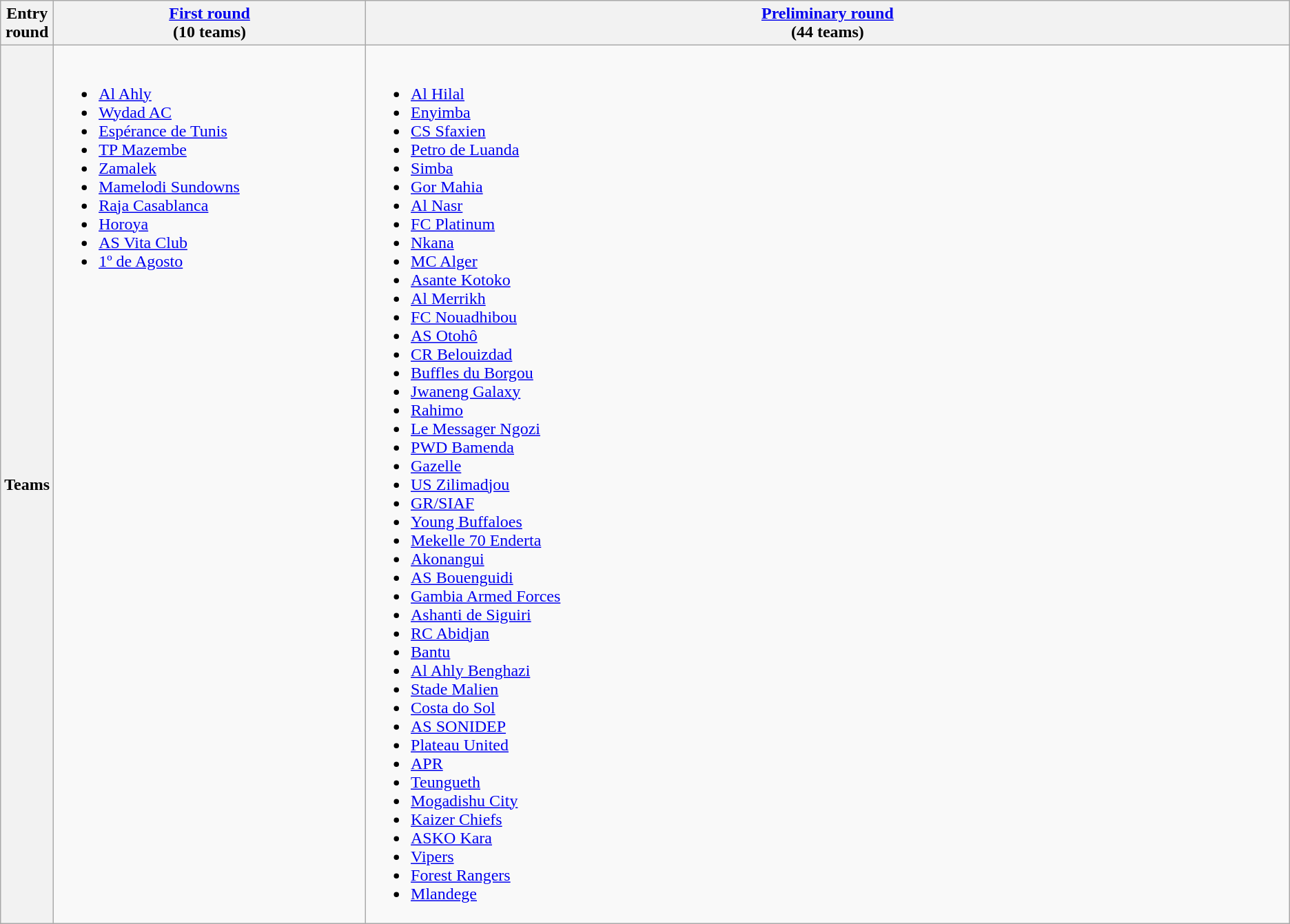<table class="wikitable">
<tr>
<th>Entry round</th>
<th width=25%><a href='#'>First round</a><br>(10 teams)</th>
<th width=75%><a href='#'>Preliminary round</a><br>(44 teams)</th>
</tr>
<tr>
<th>Teams</th>
<td valign=top><br><ul><li> <a href='#'>Al Ahly</a> </li><li> <a href='#'>Wydad AC</a> </li><li> <a href='#'>Espérance de Tunis</a> </li><li> <a href='#'>TP Mazembe</a> </li><li> <a href='#'>Zamalek</a> </li><li> <a href='#'>Mamelodi Sundowns</a> </li><li> <a href='#'>Raja Casablanca</a> </li><li> <a href='#'>Horoya</a> </li><li> <a href='#'>AS Vita Club</a> </li><li> <a href='#'>1º de Agosto</a> </li></ul></td>
<td valign=top><br><ul><li> <a href='#'>Al Hilal</a> </li><li> <a href='#'>Enyimba</a> </li><li> <a href='#'>CS Sfaxien</a> </li><li> <a href='#'>Petro de Luanda</a> </li><li> <a href='#'>Simba</a> </li><li> <a href='#'>Gor Mahia</a> </li><li> <a href='#'>Al Nasr</a> </li><li> <a href='#'>FC Platinum</a> </li><li> <a href='#'>Nkana</a> </li><li> <a href='#'>MC Alger</a> </li><li> <a href='#'>Asante Kotoko</a> </li><li> <a href='#'>Al Merrikh</a> </li><li> <a href='#'>FC Nouadhibou</a> </li><li> <a href='#'>AS Otohô</a> </li><li> <a href='#'>CR Belouizdad</a></li><li> <a href='#'>Buffles du Borgou</a></li><li> <a href='#'>Jwaneng Galaxy</a></li><li> <a href='#'>Rahimo</a></li><li> <a href='#'>Le Messager Ngozi</a></li><li> <a href='#'>PWD Bamenda</a></li><li> <a href='#'>Gazelle</a></li><li> <a href='#'>US Zilimadjou</a></li><li> <a href='#'>GR/SIAF</a></li><li> <a href='#'>Young Buffaloes</a></li><li> <a href='#'>Mekelle 70 Enderta</a></li><li> <a href='#'>Akonangui</a></li><li> <a href='#'>AS Bouenguidi</a></li><li> <a href='#'>Gambia Armed Forces</a></li><li> <a href='#'>Ashanti de Siguiri</a></li><li> <a href='#'>RC Abidjan</a></li><li> <a href='#'>Bantu</a></li><li> <a href='#'>Al Ahly Benghazi</a></li><li> <a href='#'>Stade Malien</a></li><li> <a href='#'>Costa do Sol</a></li><li> <a href='#'>AS SONIDEP</a></li><li> <a href='#'>Plateau United</a></li><li> <a href='#'>APR</a></li><li> <a href='#'>Teungueth</a></li><li> <a href='#'>Mogadishu City</a></li><li> <a href='#'>Kaizer Chiefs</a></li><li> <a href='#'>ASKO Kara</a></li><li> <a href='#'>Vipers</a></li><li> <a href='#'>Forest Rangers</a></li><li> <a href='#'>Mlandege</a></li></ul></td>
</tr>
</table>
